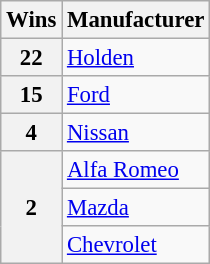<table class="wikitable" style="font-size: 95%;">
<tr>
<th>Wins</th>
<th>Manufacturer</th>
</tr>
<tr>
<th>22</th>
<td><a href='#'>Holden</a></td>
</tr>
<tr>
<th>15</th>
<td><a href='#'>Ford</a></td>
</tr>
<tr>
<th>4</th>
<td><a href='#'>Nissan</a></td>
</tr>
<tr>
<th rowspan=3>2</th>
<td><a href='#'>Alfa Romeo</a></td>
</tr>
<tr>
<td><a href='#'>Mazda</a></td>
</tr>
<tr>
<td><a href='#'>Chevrolet</a></td>
</tr>
</table>
